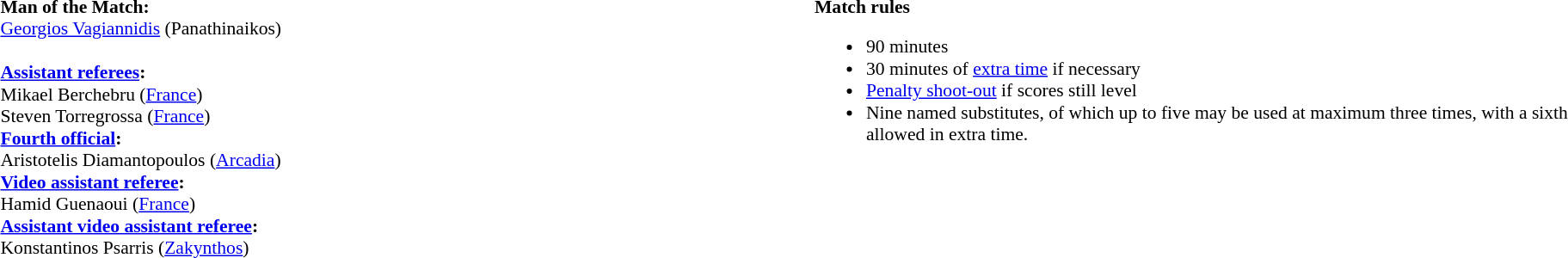<table width=100% style="font-size: 90%">
<tr>
<td width=50% valign=top><br><strong>Man of the Match:</strong>
<br><a href='#'>Georgios Vagiannidis</a> (Panathinaikos)<br><br><strong><a href='#'>Assistant referees</a>:</strong>
<br>Mikael Berchebru (<a href='#'>France</a>)
<br>Steven Torregrossa (<a href='#'>France</a>)
<br><strong><a href='#'>Fourth official</a>:</strong>
<br>Aristotelis Diamantopoulos (<a href='#'>Arcadia</a>)
<br><strong><a href='#'>Video assistant referee</a>:</strong>
<br>Hamid Guenaoui (<a href='#'>France</a>)
<br><strong><a href='#'>Assistant video assistant referee</a>:</strong>
<br>Konstantinos Psarris (<a href='#'>Zakynthos</a>)</td>
<td width=50% valign=top><br><strong>Match rules</strong><ul><li>90 minutes</li><li>30 minutes of <a href='#'>extra time</a> if necessary</li><li><a href='#'>Penalty shoot-out</a> if scores still level</li><li>Nine named substitutes, of which up to five may be used at maximum three times, with a sixth allowed in extra time.</li></ul></td>
</tr>
</table>
